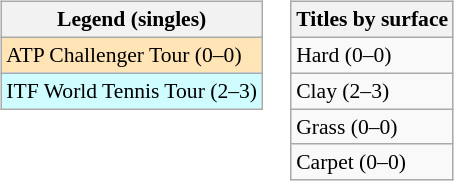<table>
<tr valign=top>
<td><br><table class=wikitable style=font-size:90%>
<tr>
<th>Legend (singles)</th>
</tr>
<tr bgcolor=moccasin>
<td>ATP Challenger Tour (0–0)</td>
</tr>
<tr bgcolor=#cffcff>
<td>ITF World Tennis Tour (2–3)</td>
</tr>
</table>
</td>
<td><br><table class=wikitable style=font-size:90%>
<tr>
<th>Titles by surface</th>
</tr>
<tr>
<td>Hard (0–0)</td>
</tr>
<tr>
<td>Clay (2–3)</td>
</tr>
<tr>
<td>Grass (0–0)</td>
</tr>
<tr>
<td>Carpet (0–0)</td>
</tr>
</table>
</td>
</tr>
</table>
